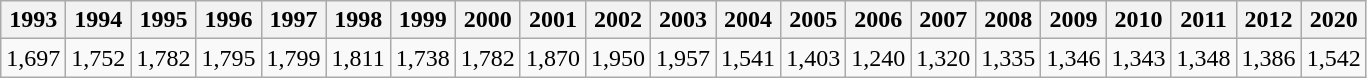<table class="wikitable" style="text-align:center;">
<tr>
<th>1993</th>
<th>1994</th>
<th>1995</th>
<th>1996</th>
<th>1997</th>
<th>1998</th>
<th>1999</th>
<th>2000</th>
<th>2001</th>
<th>2002</th>
<th>2003</th>
<th>2004</th>
<th>2005</th>
<th>2006</th>
<th>2007</th>
<th>2008</th>
<th>2009</th>
<th>2010</th>
<th>2011</th>
<th>2012</th>
<th>2020</th>
</tr>
<tr>
<td>1,697</td>
<td>1,752</td>
<td>1,782</td>
<td>1,795</td>
<td>1,799</td>
<td>1,811</td>
<td>1,738</td>
<td>1,782</td>
<td>1,870</td>
<td>1,950</td>
<td>1,957</td>
<td>1,541</td>
<td>1,403</td>
<td>1,240</td>
<td>1,320</td>
<td>1,335</td>
<td>1,346</td>
<td>1,343</td>
<td>1,348</td>
<td>1,386</td>
<td>1,542</td>
</tr>
</table>
